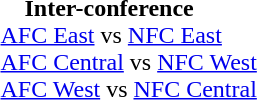<table border=0 style="margin: 0 0 0 1.5;">
<tr valign="top">
<td><br>    <strong>Inter-conference</strong><br>
<a href='#'>AFC East</a> vs <a href='#'>NFC East</a><br>
<a href='#'>AFC Central</a> vs <a href='#'>NFC West</a><br>
<a href='#'>AFC West</a> vs <a href='#'>NFC Central</a><br></td>
<td style="padding-left:40px;"></td>
</tr>
</table>
